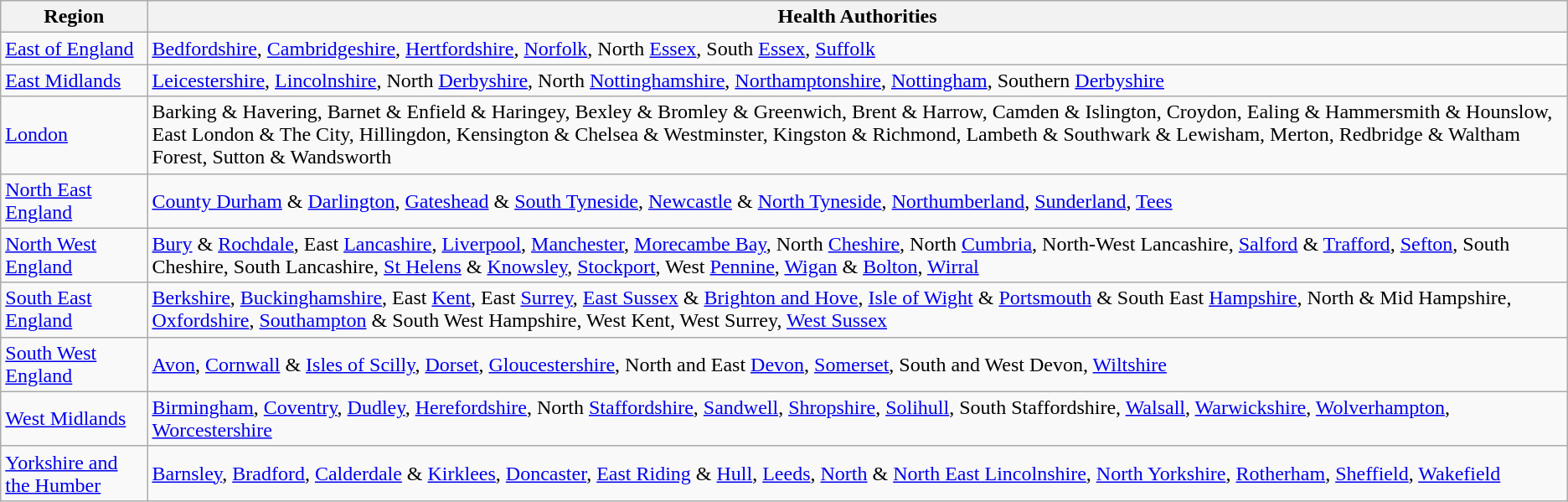<table class="wikitable">
<tr>
<th>Region</th>
<th>Health Authorities</th>
</tr>
<tr>
<td><a href='#'>East of England</a></td>
<td><a href='#'>Bedfordshire</a>, <a href='#'>Cambridgeshire</a>, <a href='#'>Hertfordshire</a>, <a href='#'>Norfolk</a>, North <a href='#'>Essex</a>, South <a href='#'>Essex</a>, <a href='#'>Suffolk</a></td>
</tr>
<tr>
<td><a href='#'>East Midlands</a></td>
<td><a href='#'>Leicestershire</a>, <a href='#'>Lincolnshire</a>, North <a href='#'>Derbyshire</a>, North <a href='#'>Nottinghamshire</a>, <a href='#'>Northamptonshire</a>, <a href='#'>Nottingham</a>, Southern <a href='#'>Derbyshire</a></td>
</tr>
<tr>
<td><a href='#'>London</a></td>
<td>Barking & Havering, Barnet & Enfield & Haringey, Bexley & Bromley & Greenwich, Brent & Harrow, Camden & Islington, Croydon, Ealing & Hammersmith & Hounslow, East London & The City, Hillingdon, Kensington & Chelsea & Westminster, Kingston & Richmond, Lambeth & Southwark & Lewisham, Merton, Redbridge & Waltham Forest, Sutton & Wandsworth</td>
</tr>
<tr>
<td><a href='#'>North East England</a></td>
<td><a href='#'>County Durham</a> & <a href='#'>Darlington</a>, <a href='#'>Gateshead</a> & <a href='#'>South Tyneside</a>, <a href='#'>Newcastle</a> & <a href='#'>North Tyneside</a>, <a href='#'>Northumberland</a>, <a href='#'>Sunderland</a>, <a href='#'>Tees</a></td>
</tr>
<tr>
<td><a href='#'>North West England</a></td>
<td><a href='#'>Bury</a> & <a href='#'>Rochdale</a>, East <a href='#'>Lancashire</a>, <a href='#'>Liverpool</a>, <a href='#'>Manchester</a>, <a href='#'>Morecambe Bay</a>, North <a href='#'>Cheshire</a>, North <a href='#'>Cumbria</a>, North-West Lancashire, <a href='#'>Salford</a> & <a href='#'>Trafford</a>, <a href='#'>Sefton</a>, South Cheshire, South Lancashire, <a href='#'>St Helens</a> & <a href='#'>Knowsley</a>, <a href='#'>Stockport</a>, West <a href='#'>Pennine</a>, <a href='#'>Wigan</a> & <a href='#'>Bolton</a>, <a href='#'>Wirral</a></td>
</tr>
<tr>
<td><a href='#'>South East England</a></td>
<td><a href='#'>Berkshire</a>, <a href='#'>Buckinghamshire</a>, East <a href='#'>Kent</a>, East <a href='#'>Surrey</a>, <a href='#'>East Sussex</a> & <a href='#'>Brighton and Hove</a>, <a href='#'>Isle of Wight</a> & <a href='#'>Portsmouth</a> & South East <a href='#'>Hampshire</a>, North & Mid Hampshire, <a href='#'>Oxfordshire</a>, <a href='#'>Southampton</a> & South West Hampshire, West Kent, West Surrey, <a href='#'>West Sussex</a></td>
</tr>
<tr>
<td><a href='#'>South West England</a></td>
<td><a href='#'>Avon</a>, <a href='#'>Cornwall</a> & <a href='#'>Isles of Scilly</a>, <a href='#'>Dorset</a>, <a href='#'>Gloucestershire</a>, North and East <a href='#'>Devon</a>, <a href='#'>Somerset</a>, South and West Devon, <a href='#'>Wiltshire</a></td>
</tr>
<tr>
<td><a href='#'>West Midlands</a></td>
<td><a href='#'>Birmingham</a>, <a href='#'>Coventry</a>, <a href='#'>Dudley</a>, <a href='#'>Herefordshire</a>, North <a href='#'>Staffordshire</a>, <a href='#'>Sandwell</a>, <a href='#'>Shropshire</a>, <a href='#'>Solihull</a>, South Staffordshire, <a href='#'>Walsall</a>, <a href='#'>Warwickshire</a>, <a href='#'>Wolverhampton</a>, <a href='#'>Worcestershire</a></td>
</tr>
<tr>
<td><a href='#'>Yorkshire and the Humber</a></td>
<td><a href='#'>Barnsley</a>, <a href='#'>Bradford</a>, <a href='#'>Calderdale</a> & <a href='#'>Kirklees</a>, <a href='#'>Doncaster</a>, <a href='#'>East Riding</a> & <a href='#'>Hull</a>, <a href='#'>Leeds</a>, <a href='#'>North</a> & <a href='#'>North East Lincolnshire</a>, <a href='#'>North Yorkshire</a>, <a href='#'>Rotherham</a>, <a href='#'>Sheffield</a>, <a href='#'>Wakefield</a></td>
</tr>
</table>
